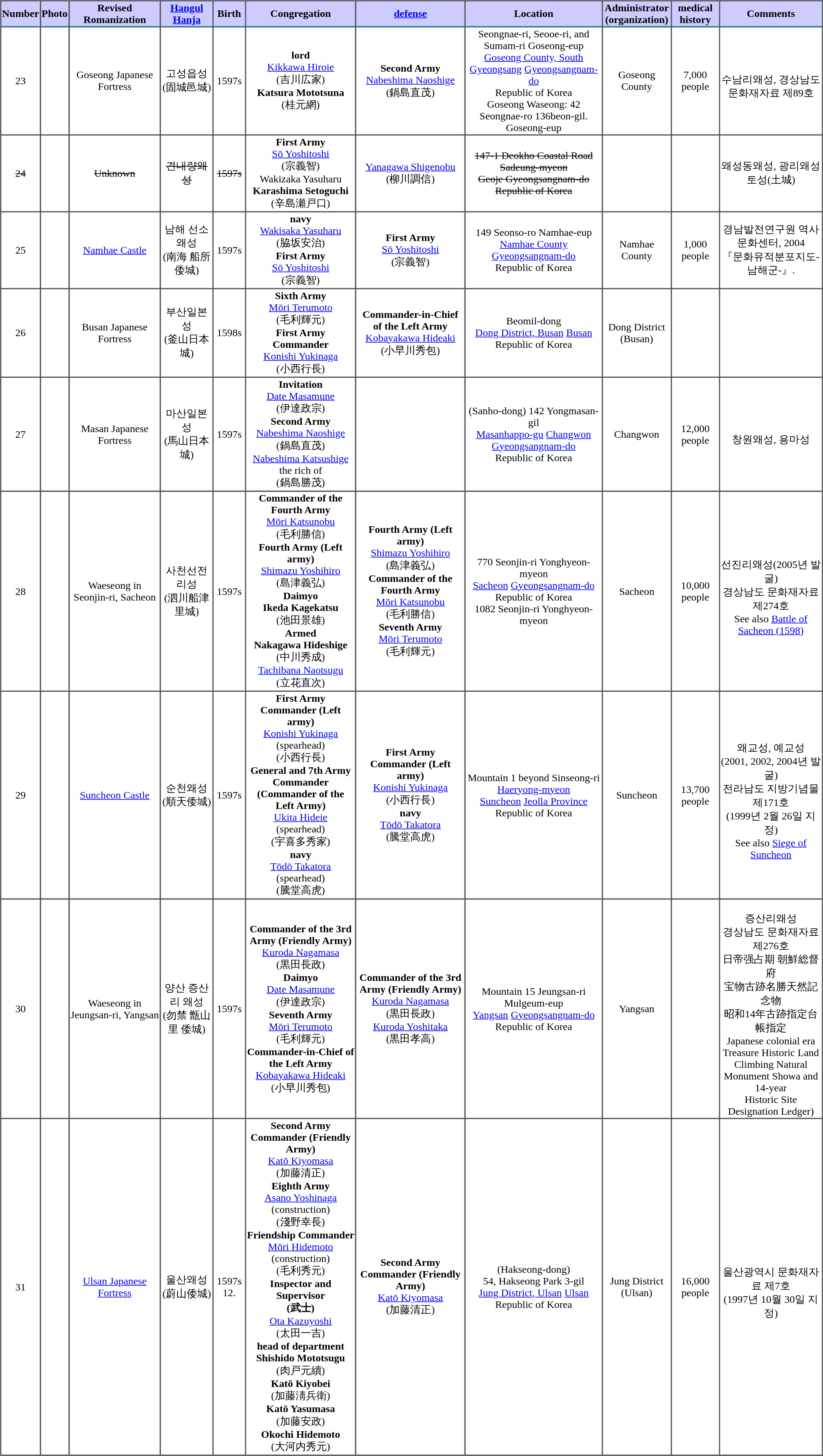<table border=1 cellspacing=0 style="text-align:center">
<tr style="border-bottom:solid 3px #00a7db;">
<th style="background:#ccf">Number</th>
<th style="background:#ccf">Photo</th>
<th style="background:#ccf">Revised Romanization</th>
<th style="background:#ccf"><a href='#'>Hangul</a><br><a href='#'>Hanja</a></th>
<th style="background:#ccf">Birth</th>
<th style="background:#ccf">Congregation</th>
<th style="background:#ccf"><a href='#'>defense</a></th>
<th style="background:#ccf">Location</th>
<th style="background:#ccf">Administrator<br>(organization)</th>
<th style="background:#ccf">medical history</th>
<th style="background:#ccf">Comments</th>
</tr>
<tr>
<td>23</td>
<td></td>
<td>Goseong Japanese Fortress</td>
<td>고성읍성<br>(固城邑城)</td>
<td>1597s</td>
<td><strong>lord</strong><br> <a href='#'>Kikkawa Hiroie</a><br>(吉川広家)<br> <strong>Katsura Mototsuna</strong><br>(桂元網)</td>
<td><strong>Second Army</strong><br> <a href='#'>Nabeshima Naoshige</a><br>(鍋島直茂)</td>
<td>Seongnae-ri, Seooe-ri, and Sumam-ri Goseong-eup<br><a href='#'>Goseong County, South Gyeongsang</a> <a href='#'>Gyeongsangnam-do</a><br>Republic of Korea<br>Goseong Waseong: 42 Seongnae-ro 136beon-gil. Goseong-eup</td>
<td>Goseong County</td>
<td>7,000<br>people</td>
<td><br>수남리왜성, 경상남도 문화재자료 제89호</td>
</tr>
<tr>
<td><del>24</del></td>
<td></td>
<td><del>Unknown</del></td>
<td><del>견내량왜성</del></td>
<td><del>1597s</del></td>
<td><strong>First Army</strong><br> <a href='#'>Sō Yoshitoshi</a><br>(宗義智)<br>Wakizaka Yasuharu<br><strong>Karashima Setoguchi</strong><br>(辛島瀬戸口)</td>
<td> <a href='#'>Yanagawa Shigenobu</a><br>(柳川調信)</td>
<td><del>147-1 Deokho Coastal Road<br>Sadeung-myeon<br>Geoje Gyeongsangnam-do<br>Republic of Korea</del></td>
<td></td>
<td></td>
<td>왜성동왜성, 광리왜성<br>토성(土城)</td>
</tr>
<tr>
<td>25</td>
<td></td>
<td><a href='#'>Namhae Castle</a></td>
<td>남해 선소왜성<br>(南海 船所倭城)</td>
<td>1597s</td>
<td><strong>navy</strong><br> <a href='#'>Wakisaka Yasuharu</a><br>(脇坂安治)<br><strong>First Army</strong><br> <a href='#'>Sō Yoshitoshi</a><br>(宗義智)</td>
<td><strong>First Army</strong><br> <a href='#'>Sō Yoshitoshi</a><br>(宗義智)</td>
<td>149 Seonso-ro Namhae-eup<br><a href='#'>Namhae County</a> <a href='#'>Gyeongsangnam-do</a><br>Republic of Korea</td>
<td>Namhae County</td>
<td>1,000<br>people</td>
<td>경남발전연구원 역사문화센터, 2004<br>『문화유적분포지도-남해군-』.</td>
</tr>
<tr>
<td>26</td>
<td></td>
<td>Busan Japanese Fortress</td>
<td>부산일본성<br>(釜山日本城)</td>
<td>1598s</td>
<td><strong>Sixth Army</strong><br> <a href='#'>Mōri Terumoto</a><br>(毛利輝元)<br><strong>First Army Commander</strong><br> <a href='#'>Konishi Yukinaga</a><br>(小西行長)</td>
<td><strong>Commander-in-Chief of the Left Army</strong><br> <a href='#'>Kobayakawa Hideaki</a><br>(小早川秀包)</td>
<td>Beomil-dong<br><a href='#'>Dong District, Busan</a> <a href='#'>Busan</a><br>Republic of Korea</td>
<td>Dong District<br>(Busan)</td>
<td></td>
<td></td>
</tr>
<tr>
<td>27</td>
<td></td>
<td>Masan Japanese Fortress</td>
<td>마산일본성<br>(馬山日本城)</td>
<td>1597s</td>
<td><strong>Invitation</strong><br> <a href='#'>Date Masamune</a><br>(伊達政宗)<br><strong>Second Army</strong><br> <a href='#'>Nabeshima Naoshige</a><br>(鍋島直茂)<br> <a href='#'>Nabeshima Katsushige</a> the rich of<br>(鍋島勝茂)</td>
<td></td>
<td>(Sanho-dong) 142 Yongmasan-gil<br><a href='#'>Masanhappo-gu</a> <a href='#'>Changwon</a> <a href='#'>Gyeongsangnam-do</a><br>Republic of Korea</td>
<td>Changwon</td>
<td>12,000<br>people</td>
<td><br>창원왜성, 용마성</td>
</tr>
<tr>
<td>28</td>
<td></td>
<td>Waeseong in Seonjin-ri, Sacheon</td>
<td>사천선전리성<br>(泗川船津里城)</td>
<td>1597s</td>
<td><strong>Commander of the Fourth Army</strong><br> <a href='#'>Mōri Katsunobu</a><br>(毛利勝信)<br><strong>Fourth Army (Left army)</strong><br> <a href='#'>Shimazu Yoshihiro</a><br>(島津義弘)<br><strong>Daimyo</strong><br> <strong>Ikeda Kagekatsu</strong><br>(池田景雄)<br><strong>Armed</strong><br> <strong>Nakagawa Hideshige</strong><br>(中川秀成)<br> <a href='#'>Tachibana Naotsugu</a><br>(立花直次)</td>
<td><strong>Fourth Army (Left army)</strong><br> <a href='#'>Shimazu Yoshihiro</a><br>(島津義弘)<br><strong>Commander of the Fourth Army</strong><br> <a href='#'>Mōri Katsunobu</a><br>(毛利勝信)<br><strong>Seventh Army</strong><br> <a href='#'>Mōri Terumoto</a><br>(毛利輝元)</td>
<td>770 Seonjin-ri Yonghyeon-myeon<br><a href='#'>Sacheon</a> <a href='#'>Gyeongsangnam-do</a><br>Republic of Korea<br>1082 Seonjin-ri Yonghyeon-myeon</td>
<td>Sacheon</td>
<td>10,000<br>people</td>
<td><br>선진리왜성(2005년 발굴)<br>경상남도 문화재자료 제274호<br>See also <a href='#'>Battle of Sacheon (1598)</a></td>
</tr>
<tr>
<td>29</td>
<td></td>
<td><a href='#'>Suncheon Castle</a></td>
<td>순천왜성<br>(順天倭城)</td>
<td>1597s</td>
<td><strong>First Army Commander (Left army)</strong><br> <a href='#'>Konishi Yukinaga</a><br>(spearhead)<br>(小西行長)<br><strong>General and 7th Army Commander <br>(Commander of the Left Army)</strong><br> <a href='#'>Ukita Hideie</a><br>(spearhead)<br>(宇喜多秀家)<br><strong>navy</strong><br> <a href='#'>Tōdō Takatora</a><br>(spearhead)<br>(騰堂高虎)</td>
<td><strong>First Army Commander (Left army)</strong><br> <a href='#'>Konishi Yukinaga</a><br>(小西行長)<br><strong>navy</strong><br> <a href='#'>Tōdō Takatora</a><br>(騰堂高虎)</td>
<td>Mountain 1 beyond Sinseong-ri <a href='#'>Haeryong-myeon</a><br><a href='#'>Suncheon</a> <a href='#'>Jeolla Province</a><br>Republic of Korea</td>
<td>Suncheon</td>
<td>13,700<br>people</td>
<td><br>왜교성, 예교성<br>(2001, 2002, 2004년 발굴)<br>전라남도 지방기념물 제171호<br>(1999년 2월 26일 지정)<br>See also <a href='#'>Siege of Suncheon</a></td>
</tr>
<tr>
<td>30</td>
<td></td>
<td>Waeseong in Jeungsan-ri, Yangsan</td>
<td>양산 증산리 왜성<br>(勿禁 甑山里 倭城)</td>
<td>1597s</td>
<td><strong>Commander of the 3rd Army (Friendly Army)</strong><br> <a href='#'>Kuroda Nagamasa</a><br>(黒田長政)<br><strong>Daimyo</strong><br> <a href='#'>Date Masamune</a><br>(伊達政宗)<br><strong>Seventh Army</strong><br> <a href='#'>Mōri Terumoto</a><br>(毛利輝元)<br><strong>Commander-in-Chief of the Left Army</strong><br> <a href='#'>Kobayakawa Hideaki</a><br>(小早川秀包)</td>
<td><strong>Commander of the 3rd Army (Friendly Army)</strong><br> <a href='#'>Kuroda Nagamasa</a><br>(黒田長政)<br> <a href='#'>Kuroda Yoshitaka</a><br>(黒田孝高)</td>
<td>Mountain 15 Jeungsan-ri<br>Mulgeum-eup<br><a href='#'>Yangsan</a> <a href='#'>Gyeongsangnam-do</a><br>Republic of Korea</td>
<td>Yangsan</td>
<td></td>
<td><br>증산리왜성<br>경상남도 문화재자료 제276호<br>日帝强占期 朝鮮総督府<br>宝物古跡名勝天然記念物<br>昭和14年古跡指定台帳指定<br>Japanese colonial era Treasure Historic Land<br>Climbing Natural Monument Showa and 14-year<br>Historic Site Designation Ledger)</td>
</tr>
<tr>
<td>31</td>
<td></td>
<td><a href='#'>Ulsan Japanese Fortress</a></td>
<td>울산왜성<br>(蔚山倭城)</td>
<td>1597s 12.</td>
<td><strong>Second Army Commander (Friendly Army)</strong><br> <a href='#'>Katō Kiyomasa</a><br>(加藤清正)<br><strong>Eighth Army</strong><br> <a href='#'>Asano Yoshinaga</a><br>(construction)<br>(淺野幸長)<br><strong>Friendship Commander</strong><br> <a href='#'>Mōri Hidemoto</a><br>(construction)<br>(毛利秀元)<br><strong>Inspector and Supervisor</strong><br><strong>(武士)</strong><br> <a href='#'>Ota Kazuyoshi</a><br>(太田一吉)<br><strong>head of department</strong><br> <strong>Shishido Mototsugu</strong><br>(肉戸元續)<br> <strong>Katō Kiyobei</strong><br>(加藤淸兵衛)<br><strong>Katō Yasumasa</strong><br>(加藤安政)<br><strong>Okochi Hidemoto</strong><br>(大河内秀元)</td>
<td><strong>Second Army Commander (Friendly Army)</strong><br> <a href='#'>Katō Kiyomasa</a><br>(加藤清正)</td>
<td>(Hakseong-dong)<br>54, Hakseong Park 3-gil<br><a href='#'>Jung District, Ulsan</a> <a href='#'>Ulsan</a><br>Republic of Korea</td>
<td>Jung District<br>(Ulsan)</td>
<td>16,000<br>people</td>
<td><br>울산광역시 문화재자료 제7호<br>(1997년 10월 30일 지정)</td>
</tr>
</table>
